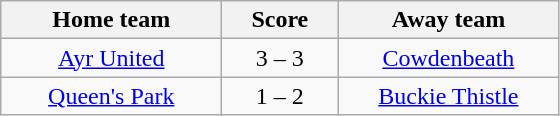<table class="wikitable" style="text-align: center">
<tr>
<th width=140>Home team</th>
<th width=70>Score</th>
<th width=140>Away team</th>
</tr>
<tr>
<td><a href='#'>Ayr United</a></td>
<td>3 – 3</td>
<td><a href='#'>Cowdenbeath</a></td>
</tr>
<tr>
<td><a href='#'>Queen's Park</a></td>
<td>1 – 2</td>
<td><a href='#'>Buckie Thistle</a></td>
</tr>
</table>
